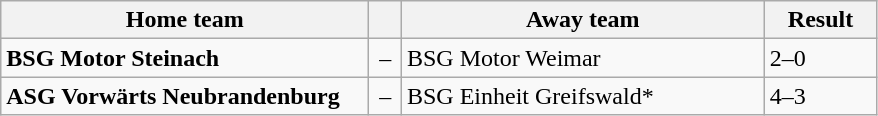<table class="wikitable" style="width:585px;" border="1">
<tr>
<th style="width:250px;" align="left">Home team</th>
<th style="width:15px;"></th>
<th style="width:250px;" align="left">Away team</th>
<th style="width:70px;" align="center;">Result</th>
</tr>
<tr>
<td><strong>BSG Motor Steinach</strong></td>
<td align="center">–</td>
<td>BSG Motor Weimar</td>
<td>2–0</td>
</tr>
<tr>
<td><strong>ASG Vorwärts Neubrandenburg</strong></td>
<td align="center">–</td>
<td>BSG Einheit Greifswald*</td>
<td>4–3</td>
</tr>
</table>
